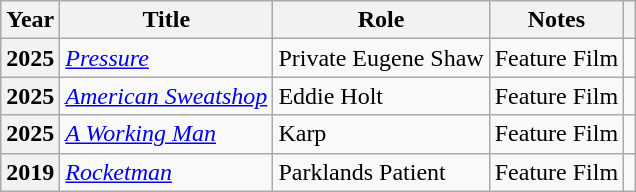<table class="wikitable plainrowheaders sortable" style="margin-right: 0;">
<tr>
<th scope="col">Year</th>
<th scope="col">Title</th>
<th scope="col">Role</th>
<th scope="col" class="unsortable">Notes</th>
<th scope="col" class="unsortable"></th>
</tr>
<tr>
<th scope="row">2025</th>
<td><em><a href='#'>Pressure</a></em></td>
<td>Private Eugene Shaw</td>
<td>Feature Film</td>
<td style="text-align: center;"></td>
</tr>
<tr>
<th scope="row">2025</th>
<td><em><a href='#'>American Sweatshop</a></em></td>
<td>Eddie Holt</td>
<td>Feature Film</td>
<td style="text-align: center;"></td>
</tr>
<tr>
<th scope="row">2025</th>
<td><em><a href='#'>A Working Man</a></em></td>
<td>Karp</td>
<td>Feature Film</td>
<td style="text-align: center;"></td>
</tr>
<tr>
<th scope="row">2019</th>
<td><em><a href='#'>Rocketman</a></em></td>
<td>Parklands Patient</td>
<td>Feature Film</td>
<td style="text-align: center;"></td>
</tr>
</table>
